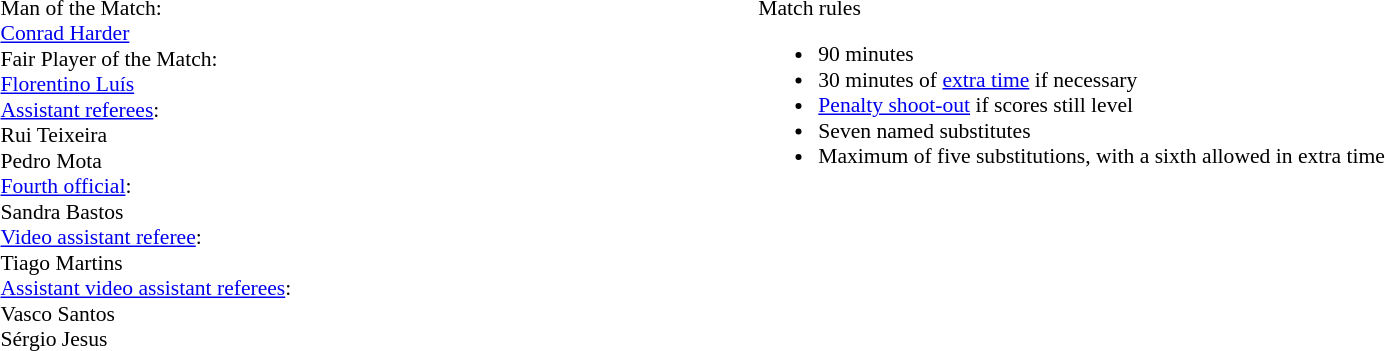<table style="width:100%; font-size:90%;">
<tr>
<td><br>Man of the Match:
<br><a href='#'>Conrad Harder</a>
<br>Fair Player of the Match:
<br><a href='#'>Florentino Luís</a><br><a href='#'>Assistant referees</a>:
<br>Rui Teixeira
<br> Pedro Mota
<br><a href='#'>Fourth official</a>:
<br>Sandra Bastos
<br><a href='#'>Video assistant referee</a>:
<br>Tiago Martins
<br><a href='#'>Assistant video assistant referees</a>:
<br>Vasco Santos
<br>Sérgio Jesus</td>
<td style="width:60%; vertical-align:top;"><br>Match rules<ul><li>90 minutes</li><li>30 minutes of <a href='#'>extra time</a> if necessary</li><li><a href='#'>Penalty shoot-out</a> if scores still level</li><li>Seven named substitutes</li><li>Maximum of five substitutions, with a sixth allowed in extra time</li></ul></td>
</tr>
</table>
